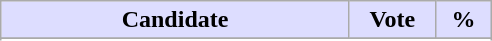<table class="wikitable">
<tr>
<th style="background:#ddf; width:225px;">Candidate</th>
<th style="background:#ddf; width:50px;">Vote</th>
<th style="background:#ddf; width:30px;">%</th>
</tr>
<tr>
</tr>
<tr>
</tr>
</table>
